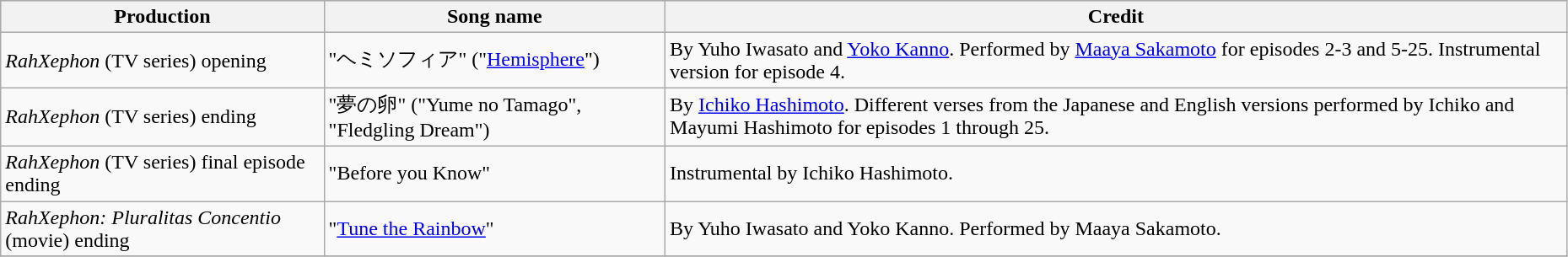<table class="wikitable" width="98%">
<tr bgcolor="#CCCCCC">
<th>Production</th>
<th>Song name</th>
<th>Credit</th>
</tr>
<tr>
<td><em>RahXephon</em> (TV series) opening</td>
<td>"ヘミソフィア" ("<a href='#'>Hemisphere</a>")</td>
<td>By Yuho Iwasato and <a href='#'>Yoko Kanno</a>. Performed by <a href='#'>Maaya Sakamoto</a> for episodes 2-3 and 5-25. Instrumental version for episode 4.</td>
</tr>
<tr>
<td><em>RahXephon</em> (TV series) ending</td>
<td>"夢の卵" ("Yume no Tamago", "Fledgling Dream")</td>
<td>By <a href='#'>Ichiko Hashimoto</a>. Different verses from the Japanese and English versions performed by Ichiko and Mayumi Hashimoto for episodes 1 through 25.</td>
</tr>
<tr>
<td><em>RahXephon</em> (TV series) final episode ending</td>
<td>"Before you Know"</td>
<td>Instrumental by Ichiko Hashimoto.</td>
</tr>
<tr>
<td><em>RahXephon: Pluralitas Concentio</em> (movie) ending</td>
<td>"<a href='#'>Tune the Rainbow</a>"</td>
<td>By Yuho Iwasato and Yoko Kanno. Performed by Maaya Sakamoto.</td>
</tr>
<tr>
</tr>
</table>
